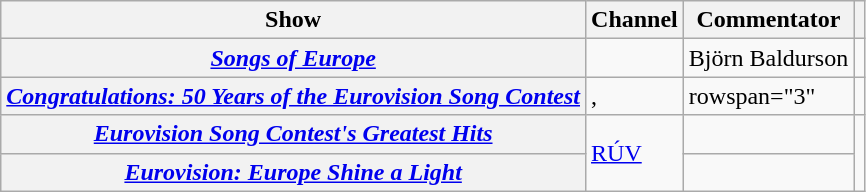<table class="wikitable plainrowheaders">
<tr>
<th>Show</th>
<th>Channel</th>
<th>Commentator</th>
<th></th>
</tr>
<tr>
<th scope="row"><em><a href='#'>Songs of Europe</a></em></th>
<td></td>
<td>Björn Baldurson</td>
<td style="text-align:center;"></td>
</tr>
<tr>
<th scope="row"><em><a href='#'>Congratulations: 50 Years of the Eurovision Song Contest</a></em></th>
<td>, </td>
<td>rowspan="3" </td>
<td style="text-align:center;"></td>
</tr>
<tr>
<th scope="row"><em><a href='#'>Eurovision Song Contest's Greatest Hits</a></em></th>
<td rowspan="2"><a href='#'>RÚV</a></td>
<td style="text-align:center;"></td>
</tr>
<tr>
<th scope="row"><em><a href='#'>Eurovision: Europe Shine a Light</a></em></th>
<td style="text-align:center;"></td>
</tr>
</table>
